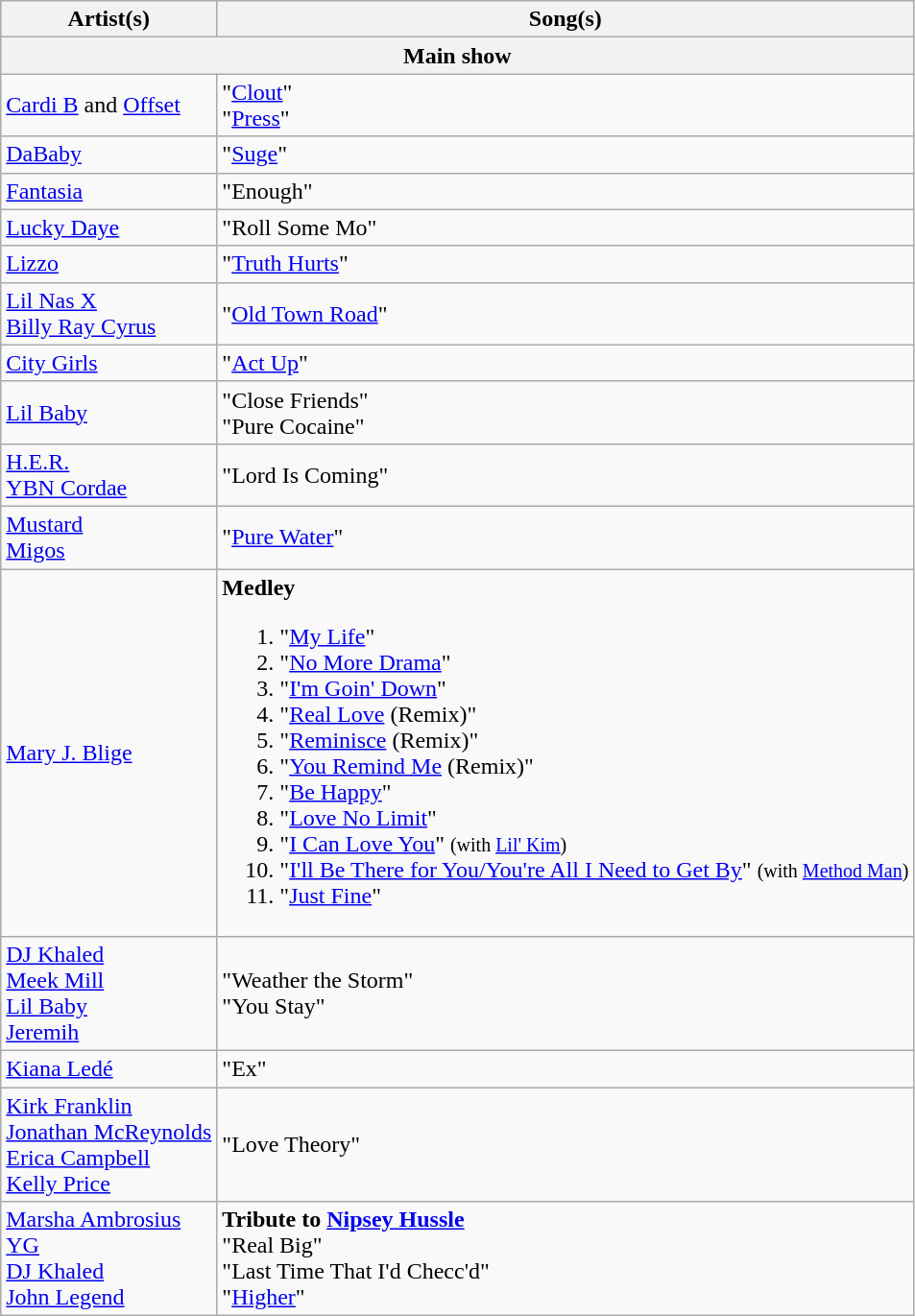<table class="wikitable">
<tr>
<th>Artist(s)</th>
<th>Song(s)</th>
</tr>
<tr>
<th colspan=2>Main show</th>
</tr>
<tr>
<td><a href='#'>Cardi B</a> and <a href='#'>Offset</a></td>
<td>"<a href='#'>Clout</a>" <br> "<a href='#'>Press</a>"</td>
</tr>
<tr>
<td><a href='#'>DaBaby</a></td>
<td>"<a href='#'>Suge</a>"</td>
</tr>
<tr>
<td><a href='#'>Fantasia</a></td>
<td>"Enough"</td>
</tr>
<tr>
<td><a href='#'>Lucky Daye</a></td>
<td>"Roll Some Mo"</td>
</tr>
<tr>
<td><a href='#'>Lizzo</a></td>
<td>"<a href='#'>Truth Hurts</a>"</td>
</tr>
<tr>
<td><a href='#'>Lil Nas X</a> <br> <a href='#'>Billy Ray Cyrus</a></td>
<td>"<a href='#'>Old Town Road</a>"</td>
</tr>
<tr>
<td><a href='#'>City Girls</a></td>
<td>"<a href='#'>Act Up</a>"</td>
</tr>
<tr>
<td><a href='#'>Lil Baby</a></td>
<td>"Close Friends"<br>"Pure Cocaine"</td>
</tr>
<tr>
<td><a href='#'>H.E.R.</a><br><a href='#'>YBN Cordae</a></td>
<td>"Lord Is Coming"</td>
</tr>
<tr>
<td><a href='#'>Mustard</a><br><a href='#'>Migos</a></td>
<td>"<a href='#'>Pure Water</a>"</td>
</tr>
<tr>
<td><a href='#'>Mary J. Blige</a></td>
<td><strong>Medley</strong><br><ol><li>"<a href='#'>My Life</a>"</li><li>"<a href='#'>No More Drama</a>"</li><li>"<a href='#'>I'm Goin' Down</a>"</li><li>"<a href='#'>Real Love</a> (Remix)"</li><li>"<a href='#'>Reminisce</a> (Remix)"</li><li>"<a href='#'>You Remind Me</a> (Remix)"</li><li>"<a href='#'>Be Happy</a>"</li><li>"<a href='#'>Love No Limit</a>"</li><li>"<a href='#'>I Can Love You</a>" <small>(with <a href='#'>Lil' Kim</a>)</small></li><li>"<a href='#'>I'll Be There for You/You're All I Need to Get By</a>" <small>(with <a href='#'>Method Man</a>)</small></li><li>"<a href='#'>Just Fine</a>"</li></ol></td>
</tr>
<tr>
<td><a href='#'>DJ Khaled</a><br><a href='#'>Meek Mill</a><br><a href='#'>Lil Baby</a><br><a href='#'>Jeremih</a></td>
<td>"Weather the Storm"<br>"You Stay"</td>
</tr>
<tr>
<td><a href='#'>Kiana Ledé</a></td>
<td>"Ex"</td>
</tr>
<tr>
<td><a href='#'>Kirk Franklin</a><br><a href='#'>Jonathan McReynolds</a><br><a href='#'>Erica Campbell</a><br><a href='#'>Kelly Price</a></td>
<td>"Love Theory"</td>
</tr>
<tr>
<td><a href='#'>Marsha Ambrosius</a><br><a href='#'>YG</a><br><a href='#'>DJ Khaled</a><br><a href='#'>John Legend</a></td>
<td><strong>Tribute to <a href='#'>Nipsey Hussle</a></strong><br>"Real Big"<br>"Last Time That I'd Checc'd"<br>"<a href='#'>Higher</a>"</td>
</tr>
</table>
